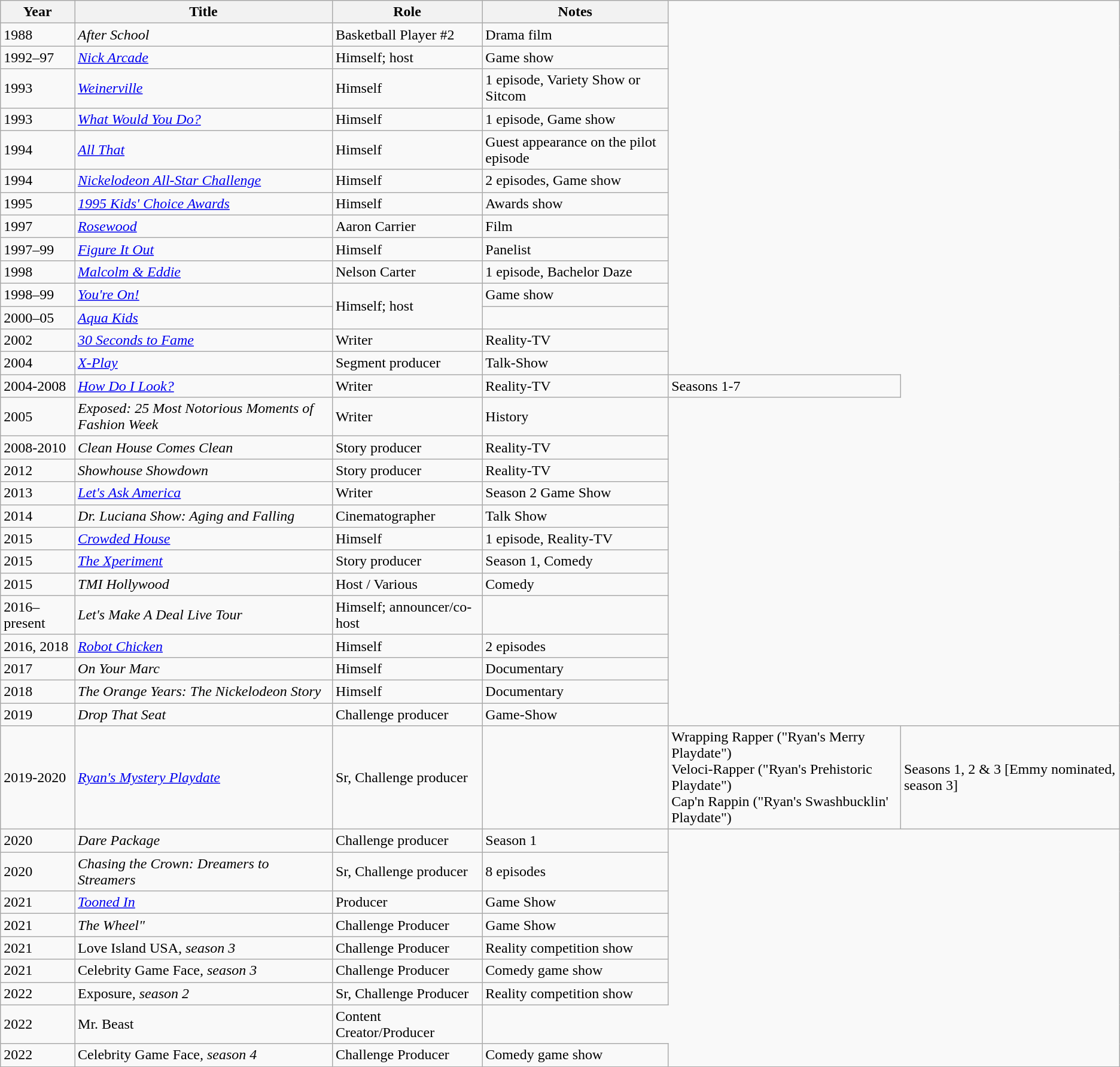<table class="wikitable sortable">
<tr>
<th>Year</th>
<th>Title</th>
<th>Role</th>
<th>Notes</th>
</tr>
<tr>
<td>1988</td>
<td><em>After School</em></td>
<td>Basketball Player #2</td>
<td>Drama film</td>
</tr>
<tr>
<td>1992–97</td>
<td><em><a href='#'>Nick Arcade</a></em></td>
<td>Himself; host</td>
<td>Game show</td>
</tr>
<tr>
<td>1993</td>
<td><em><a href='#'>Weinerville</a></em></td>
<td>Himself</td>
<td>1 episode, Variety Show or Sitcom</td>
</tr>
<tr>
<td>1993</td>
<td><em><a href='#'>What Would You Do?</a></em></td>
<td>Himself</td>
<td>1 episode, Game show</td>
</tr>
<tr>
<td>1994</td>
<td><em><a href='#'>All That</a></em></td>
<td>Himself</td>
<td>Guest appearance on the pilot episode</td>
</tr>
<tr>
<td>1994</td>
<td><em><a href='#'>Nickelodeon All-Star Challenge</a></em></td>
<td>Himself</td>
<td>2 episodes, Game show</td>
</tr>
<tr>
<td>1995</td>
<td><em><a href='#'>1995 Kids' Choice Awards</a></em></td>
<td>Himself</td>
<td>Awards show</td>
</tr>
<tr>
<td>1997</td>
<td><em><a href='#'>Rosewood</a></em></td>
<td>Aaron Carrier</td>
<td>Film</td>
</tr>
<tr>
<td>1997–99</td>
<td><em><a href='#'>Figure It Out</a></em></td>
<td>Himself</td>
<td>Panelist</td>
</tr>
<tr>
<td>1998</td>
<td><em><a href='#'>Malcolm & Eddie</a></em></td>
<td>Nelson Carter</td>
<td>1 episode, Bachelor Daze</td>
</tr>
<tr>
<td>1998–99</td>
<td><em><a href='#'>You're On!</a></em></td>
<td rowspan=2>Himself; host</td>
<td>Game show</td>
</tr>
<tr>
<td>2000–05</td>
<td><em><a href='#'>Aqua Kids</a></em></td>
<td></td>
</tr>
<tr>
<td>2002</td>
<td><em><a href='#'>30 Seconds to Fame</a></em></td>
<td>Writer</td>
<td>Reality-TV</td>
</tr>
<tr>
<td>2004</td>
<td><em><a href='#'>X-Play</a></em></td>
<td>Segment producer</td>
<td>Talk-Show</td>
</tr>
<tr>
<td>2004-2008</td>
<td><em><a href='#'>How Do I Look?</a></em></td>
<td>Writer</td>
<td>Reality-TV</td>
<td>Seasons 1-7</td>
</tr>
<tr>
<td>2005</td>
<td><em>Exposed: 25 Most Notorious Moments of Fashion Week</em></td>
<td>Writer</td>
<td>History</td>
</tr>
<tr>
<td>2008-2010</td>
<td><em>Clean House Comes Clean</em></td>
<td>Story producer</td>
<td>Reality-TV</td>
</tr>
<tr>
<td>2012</td>
<td><em>Showhouse Showdown</em></td>
<td>Story producer</td>
<td>Reality-TV</td>
</tr>
<tr>
<td>2013</td>
<td><em><a href='#'>Let's Ask America</a></em></td>
<td>Writer</td>
<td>Season 2 Game Show</td>
</tr>
<tr>
<td>2014</td>
<td><em>Dr. Luciana Show: Aging and Falling</em></td>
<td>Cinematographer</td>
<td>Talk Show</td>
</tr>
<tr>
<td>2015</td>
<td><em><a href='#'>Crowded House</a></em></td>
<td>Himself</td>
<td>1 episode, Reality-TV</td>
</tr>
<tr>
<td>2015</td>
<td><em><a href='#'>The Xperiment</a></em></td>
<td>Story producer</td>
<td>Season 1, Comedy</td>
</tr>
<tr>
<td>2015</td>
<td><em>TMI Hollywood</em></td>
<td>Host / Various</td>
<td>Comedy</td>
</tr>
<tr>
<td>2016–present</td>
<td><em>Let's Make A Deal Live Tour</em></td>
<td>Himself; announcer/co-host</td>
<td></td>
</tr>
<tr>
<td>2016, 2018</td>
<td><em><a href='#'>Robot Chicken</a></em></td>
<td>Himself</td>
<td>2 episodes</td>
</tr>
<tr>
<td>2017</td>
<td><em>On Your Marc</em></td>
<td>Himself</td>
<td>Documentary</td>
</tr>
<tr>
<td>2018</td>
<td><em>The Orange Years: The Nickelodeon Story</em></td>
<td>Himself</td>
<td>Documentary</td>
</tr>
<tr>
<td>2019</td>
<td><em>Drop That Seat</em></td>
<td>Challenge producer</td>
<td>Game-Show</td>
</tr>
<tr>
<td>2019-2020</td>
<td><em><a href='#'>Ryan's Mystery Playdate</a></em></td>
<td>Sr, Challenge producer</td>
<td></td>
<td>Wrapping Rapper ("Ryan's Merry Playdate")<br>Veloci-Rapper ("Ryan's Prehistoric Playdate")<br>Cap'n Rappin ("Ryan's Swashbucklin' Playdate")</td>
<td>Seasons 1, 2 & 3 [Emmy nominated, season 3]</td>
</tr>
<tr>
<td>2020</td>
<td><em>Dare Package</em></td>
<td>Challenge producer</td>
<td>Season 1</td>
</tr>
<tr>
<td>2020</td>
<td><em>Chasing the Crown: Dreamers to Streamers</em></td>
<td>Sr, Challenge producer</td>
<td>8 episodes</td>
</tr>
<tr>
<td>2021</td>
<td><em><a href='#'>Tooned In</a></em></td>
<td>Producer</td>
<td>Game Show</td>
</tr>
<tr>
<td>2021</td>
<td><em>The Wheel"</td>
<td>Challenge Producer</td>
<td>Game Show</td>
</tr>
<tr>
<td>2021</td>
<td></em>Love Island USA<em>, season 3</td>
<td>Challenge Producer</td>
<td>Reality competition show</td>
</tr>
<tr>
<td>2021</td>
<td></em>Celebrity Game Face<em>, season 3</td>
<td>Challenge Producer</td>
<td>Comedy game show</td>
</tr>
<tr>
<td>2022</td>
<td></em>Exposure<em>, season 2</td>
<td>Sr, Challenge Producer</td>
<td>Reality competition show</td>
</tr>
<tr>
<td>2022</td>
<td></em>Mr. Beast<em></td>
<td>Content Creator/Producer</td>
</tr>
<tr>
<td>2022</td>
<td></em>Celebrity Game Face<em>, season 4</td>
<td>Challenge Producer</td>
<td>Comedy game show</td>
</tr>
</table>
